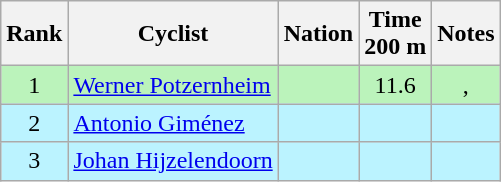<table class="wikitable sortable" style="text-align:center">
<tr>
<th>Rank</th>
<th>Cyclist</th>
<th>Nation</th>
<th>Time<br>200 m</th>
<th>Notes</th>
</tr>
<tr bgcolor=bbf3bb>
<td>1</td>
<td align=left><a href='#'>Werner Potzernheim</a></td>
<td align=left></td>
<td>11.6</td>
<td>, </td>
</tr>
<tr bgcolor=bbf3ff>
<td>2</td>
<td align=left><a href='#'>Antonio Giménez</a></td>
<td align=left></td>
<td></td>
<td></td>
</tr>
<tr bgcolor=bbf3ff>
<td>3</td>
<td align=left><a href='#'>Johan Hijzelendoorn</a></td>
<td align=left></td>
<td></td>
<td></td>
</tr>
</table>
